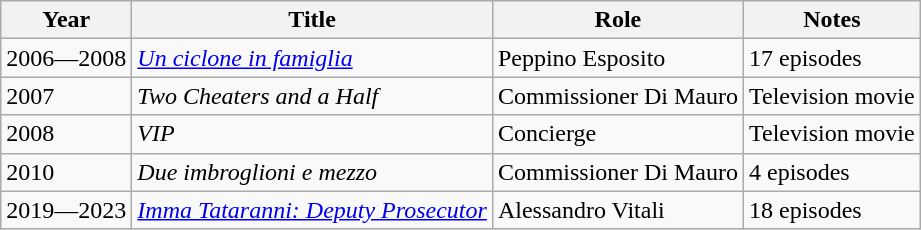<table class="wikitable sortable">
<tr>
<th>Year</th>
<th>Title</th>
<th>Role</th>
<th class="unsortable">Notes</th>
</tr>
<tr>
<td>2006—2008</td>
<td><em><a href='#'>Un ciclone in famiglia</a></em></td>
<td>Peppino Esposito</td>
<td>17 episodes</td>
</tr>
<tr>
<td>2007</td>
<td><em>Two Cheaters and a Half</em></td>
<td>Commissioner Di Mauro</td>
<td>Television movie</td>
</tr>
<tr>
<td>2008</td>
<td><em>VIP</em></td>
<td>Concierge</td>
<td>Television movie</td>
</tr>
<tr>
<td>2010</td>
<td><em>Due imbroglioni e mezzo</em></td>
<td>Commissioner Di Mauro</td>
<td>4 episodes</td>
</tr>
<tr>
<td>2019—2023</td>
<td><em><a href='#'>Imma Tataranni: Deputy Prosecutor</a></em></td>
<td>Alessandro Vitali</td>
<td>18 episodes</td>
</tr>
</table>
